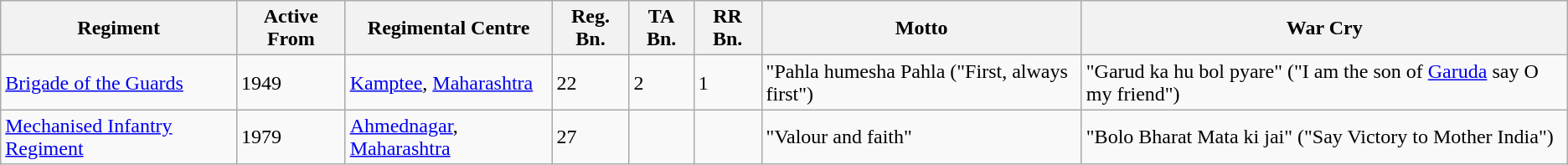<table class="wikitable sortable" border="1">
<tr>
<th>Regiment</th>
<th>Active From</th>
<th>Regimental Centre</th>
<th>Reg. Bn.</th>
<th>TA Bn.</th>
<th>RR Bn.</th>
<th>Motto</th>
<th>War Cry</th>
</tr>
<tr>
<td><a href='#'>Brigade of the Guards</a></td>
<td>1949</td>
<td><a href='#'>Kamptee</a>, <a href='#'>Maharashtra</a></td>
<td>22</td>
<td>2</td>
<td>1</td>
<td>"Pahla humesha Pahla ("First, always first")</td>
<td>"Garud ka hu bol pyare" ("I am the son of <a href='#'>Garuda</a> say O my friend")</td>
</tr>
<tr>
<td><a href='#'>Mechanised Infantry Regiment</a></td>
<td>1979</td>
<td><a href='#'>Ahmednagar</a>, <a href='#'>Maharashtra</a></td>
<td>27</td>
<td></td>
<td></td>
<td>"Valour and faith"</td>
<td>"Bolo Bharat Mata ki jai" ("Say Victory to Mother India")</td>
</tr>
</table>
